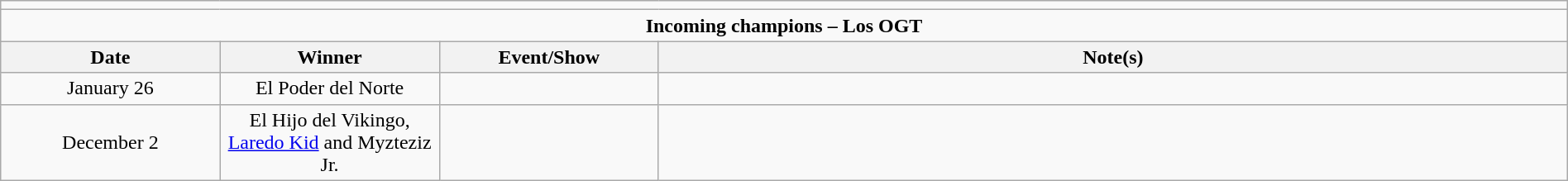<table class="wikitable" style="text-align:center; width:100%;">
<tr>
<td colspan="5"></td>
</tr>
<tr>
<td colspan="5"><strong>Incoming champions – Los OGT </strong></td>
</tr>
<tr>
<th width=14%>Date</th>
<th width=14%>Winner</th>
<th width=14%>Event/Show</th>
<th width=58%>Note(s)</th>
</tr>
<tr>
<td>January 26</td>
<td>El Poder del Norte<br></td>
<td></td>
<td align=left></td>
</tr>
<tr>
<td>December 2</td>
<td>El Hijo del Vikingo, <a href='#'>Laredo Kid</a> and Myzteziz Jr.</td>
<td></td>
<td align=left></td>
</tr>
</table>
